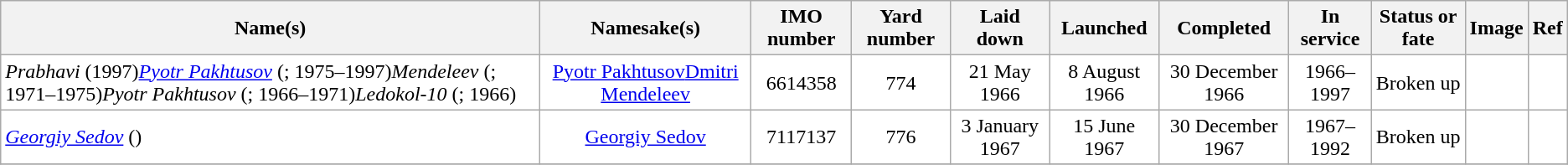<table class="wikitable">
<tr>
<th>Name(s)</th>
<th>Namesake(s)</th>
<th>IMO number</th>
<th>Yard number</th>
<th>Laid down</th>
<th>Launched</th>
<th>Completed</th>
<th>In service</th>
<th>Status or fate</th>
<th>Image</th>
<th>Ref</th>
</tr>
<tr style="background:#FFFFFF;">
<td align="left"><em>Prabhavi</em> (1997)<em><a href='#'>Pyotr Pakhtusov</a></em> (; 1975–1997)<em>Mendeleev</em> (; 1971–1975)<em>Pyotr Pakhtusov</em> (; 1966–1971)<em>Ledokol-10</em> (; 1966)</td>
<td align="center"><a href='#'>Pyotr Pakhtusov</a><a href='#'>Dmitri Mendeleev</a></td>
<td align="center">6614358</td>
<td align="center">774</td>
<td align="center">21 May 1966</td>
<td align="center">8 August 1966</td>
<td align="center">30 December 1966</td>
<td align="center">1966–1997</td>
<td align="center">Broken up</td>
<td align="center"></td>
<td align="center"></td>
</tr>
<tr style="background:#FFFFFF;">
<td align="left"><em><a href='#'>Georgiy Sedov</a></em> ()</td>
<td align="center"><a href='#'>Georgiy Sedov</a></td>
<td align="center">7117137</td>
<td align="center">776</td>
<td align="center">3 January 1967</td>
<td align="center">15 June 1967</td>
<td align="center">30 December 1967</td>
<td align="center">1967–1992</td>
<td align="center">Broken up</td>
<td align="center"></td>
<td align="center"></td>
</tr>
<tr>
</tr>
</table>
